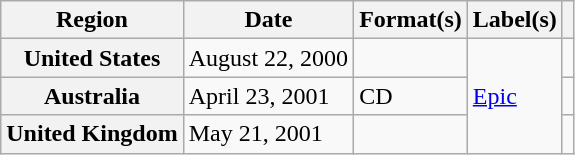<table class="wikitable plainrowheaders">
<tr>
<th scope="col">Region</th>
<th scope="col">Date</th>
<th scope="col">Format(s)</th>
<th scope="col">Label(s)</th>
<th scope="col"></th>
</tr>
<tr>
<th scope="row">United States</th>
<td>August 22, 2000</td>
<td></td>
<td rowspan="3"><a href='#'>Epic</a></td>
<td></td>
</tr>
<tr>
<th scope="row">Australia</th>
<td>April 23, 2001</td>
<td>CD</td>
<td></td>
</tr>
<tr>
<th scope="row">United Kingdom</th>
<td>May 21, 2001</td>
<td></td>
<td></td>
</tr>
</table>
